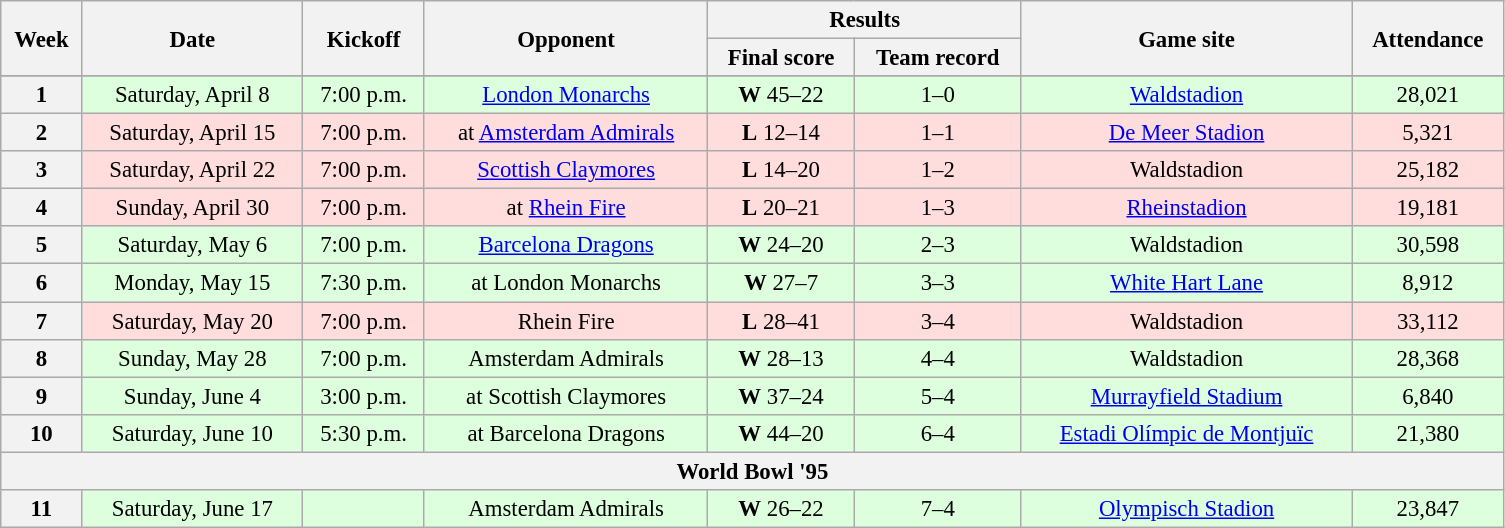<table class="wikitable" style="font-size:95%; text-align:center; width:66em">
<tr>
<th rowspan="2">Week</th>
<th rowspan="2">Date</th>
<th rowspan="2">Kickoff </th>
<th rowspan="2">Opponent</th>
<th colspan="2">Results</th>
<th rowspan="2">Game site</th>
<th rowspan="2">Attendance</th>
</tr>
<tr>
<th>Final score</th>
<th>Team record</th>
</tr>
<tr>
</tr>
<tr bgcolor="#DDFFDD">
<th>1</th>
<td>Saturday, April 8</td>
<td>7:00 p.m.</td>
<td><a href='#'>London Monarchs</a></td>
<td><strong>W</strong> 45–22</td>
<td>1–0</td>
<td><a href='#'>Waldstadion</a></td>
<td>28,021</td>
</tr>
<tr bgcolor="#FFDDDD">
<th>2</th>
<td>Saturday, April 15</td>
<td>7:00 p.m.</td>
<td>at <a href='#'>Amsterdam Admirals</a></td>
<td><strong>L</strong> 12–14</td>
<td>1–1</td>
<td><a href='#'>De Meer Stadion</a></td>
<td>5,321</td>
</tr>
<tr bgcolor="#FFDDDD">
<th>3</th>
<td>Saturday, April 22</td>
<td>7:00 p.m.</td>
<td><a href='#'>Scottish Claymores</a></td>
<td><strong>L</strong> 14–20</td>
<td>1–2</td>
<td>Waldstadion</td>
<td>25,182</td>
</tr>
<tr bgcolor="#FFDDDD">
<th>4</th>
<td>Sunday, April 30</td>
<td>7:00 p.m.</td>
<td>at <a href='#'>Rhein Fire</a></td>
<td><strong>L</strong> 20–21</td>
<td>1–3</td>
<td><a href='#'>Rheinstadion</a></td>
<td>19,181</td>
</tr>
<tr bgcolor="#DDFFDD">
<th>5</th>
<td>Saturday, May 6</td>
<td>7:00 p.m.</td>
<td><a href='#'>Barcelona Dragons</a></td>
<td><strong>W</strong> 24–20</td>
<td>2–3</td>
<td>Waldstadion</td>
<td>30,598</td>
</tr>
<tr bgcolor="#DDFFDD">
<th>6</th>
<td>Monday, May 15</td>
<td>7:30 p.m.</td>
<td>at London Monarchs</td>
<td><strong>W</strong> 27–7</td>
<td>3–3</td>
<td><a href='#'>White Hart Lane</a></td>
<td>8,912</td>
</tr>
<tr bgcolor="#FFDDDD">
<th>7</th>
<td>Saturday, May 20</td>
<td>7:00 p.m.</td>
<td>Rhein Fire</td>
<td><strong>L</strong> 28–41</td>
<td>3–4</td>
<td>Waldstadion</td>
<td>33,112</td>
</tr>
<tr bgcolor="#DDFFDD">
<th>8</th>
<td>Sunday, May 28</td>
<td>7:00 p.m.</td>
<td>Amsterdam Admirals</td>
<td><strong>W</strong>  28–13</td>
<td>4–4</td>
<td>Waldstadion</td>
<td>28,368</td>
</tr>
<tr bgcolor="#DDFFDD">
<th>9</th>
<td>Sunday, June 4</td>
<td>3:00 p.m.</td>
<td>at Scottish Claymores</td>
<td><strong>W</strong> 37–24</td>
<td>5–4</td>
<td><a href='#'>Murrayfield Stadium</a></td>
<td>6,840</td>
</tr>
<tr bgcolor="#DDFFDD">
<th>10</th>
<td>Saturday, June 10</td>
<td>5:30 p.m.</td>
<td>at Barcelona Dragons</td>
<td><strong>W</strong> 44–20</td>
<td>6–4</td>
<td><a href='#'>Estadi Olímpic de Montjuïc</a></td>
<td>21,380</td>
</tr>
<tr>
<th colspan=8>World Bowl '95</th>
</tr>
<tr bgcolor="#DDFFDD">
<th>11</th>
<td>Saturday, June 17</td>
<td></td>
<td>Amsterdam Admirals</td>
<td><strong>W</strong> 26–22</td>
<td>7–4</td>
<td><a href='#'>Olympisch Stadion</a></td>
<td>23,847</td>
</tr>
</table>
